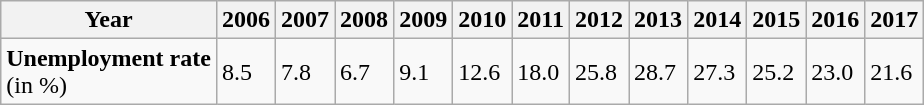<table class="wikitable">
<tr>
<th>Year</th>
<th>2006</th>
<th>2007</th>
<th>2008</th>
<th>2009</th>
<th>2010</th>
<th>2011</th>
<th>2012</th>
<th>2013</th>
<th>2014</th>
<th>2015</th>
<th>2016</th>
<th>2017</th>
</tr>
<tr>
<td><strong>Unemployment rate</strong><br>(in %)</td>
<td>8.5</td>
<td>7.8</td>
<td>6.7</td>
<td>9.1</td>
<td>12.6</td>
<td>18.0</td>
<td>25.8</td>
<td>28.7</td>
<td>27.3</td>
<td>25.2</td>
<td>23.0</td>
<td>21.6</td>
</tr>
</table>
